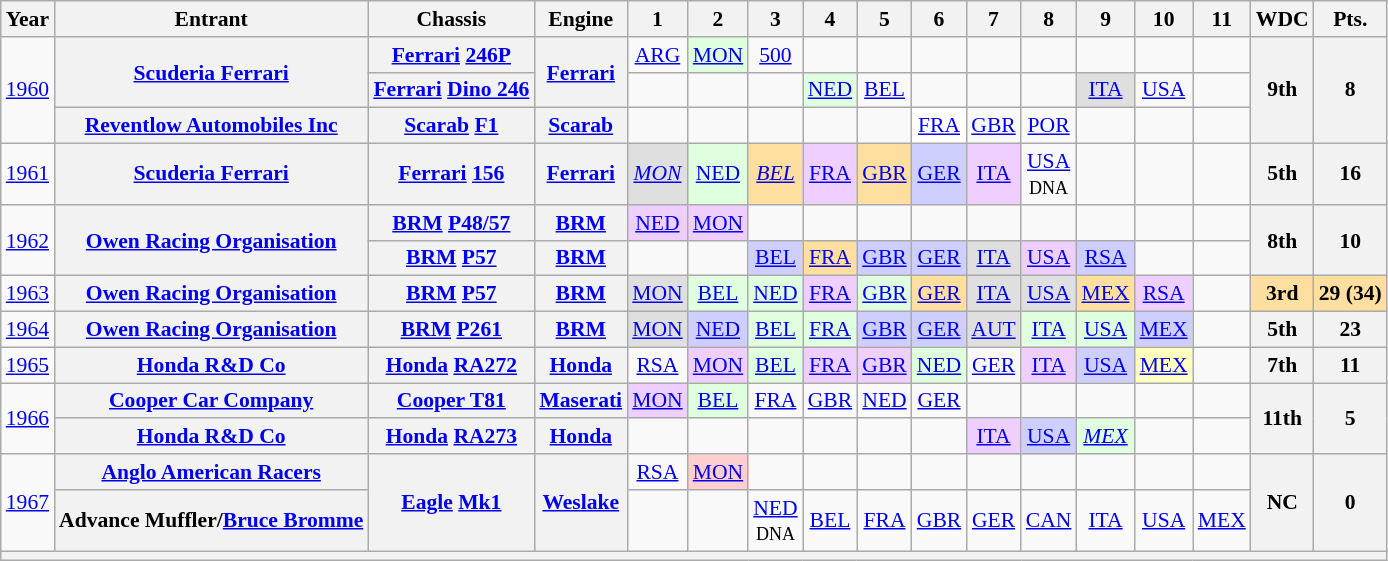<table class="wikitable" style="text-align:center; font-size:90%">
<tr>
<th>Year</th>
<th>Entrant</th>
<th>Chassis</th>
<th>Engine</th>
<th>1</th>
<th>2</th>
<th>3</th>
<th>4</th>
<th>5</th>
<th>6</th>
<th>7</th>
<th>8</th>
<th>9</th>
<th>10</th>
<th>11</th>
<th>WDC</th>
<th>Pts.</th>
</tr>
<tr>
<td rowspan="3"><a href='#'>1960</a></td>
<th rowspan="2"><a href='#'>Scuderia Ferrari</a></th>
<th><a href='#'>Ferrari</a> <a href='#'>246P</a></th>
<th rowspan="2"><a href='#'>Ferrari</a></th>
<td><a href='#'>ARG</a></td>
<td style="background:#DFFFDF;"><a href='#'>MON</a><br></td>
<td><a href='#'>500</a></td>
<td></td>
<td></td>
<td></td>
<td></td>
<td></td>
<td></td>
<td></td>
<td></td>
<th rowspan="3">9th</th>
<th rowspan="3">8</th>
</tr>
<tr>
<th><a href='#'>Ferrari</a> <a href='#'>Dino 246</a></th>
<td></td>
<td></td>
<td></td>
<td style="background:#DFFFDF;"><a href='#'>NED</a><br></td>
<td><a href='#'>BEL</a></td>
<td></td>
<td></td>
<td></td>
<td style="background:#DFDFDF;"><a href='#'>ITA</a><br></td>
<td><a href='#'>USA</a></td>
<td></td>
</tr>
<tr>
<th><a href='#'>Reventlow Automobiles Inc</a></th>
<th><a href='#'>Scarab</a> <a href='#'>F1</a></th>
<th><a href='#'>Scarab</a></th>
<td></td>
<td></td>
<td></td>
<td></td>
<td></td>
<td style="background:#FFFFFF;"><a href='#'>FRA</a><br></td>
<td><a href='#'>GBR</a></td>
<td><a href='#'>POR</a></td>
<td></td>
<td></td>
<td></td>
</tr>
<tr>
<td><a href='#'>1961</a></td>
<th><a href='#'>Scuderia Ferrari</a></th>
<th><a href='#'>Ferrari</a> <a href='#'>156</a></th>
<th><a href='#'>Ferrari</a></th>
<td style="background:#DFDFDF;"><em><a href='#'>MON</a></em><br></td>
<td style="background:#DFFFDF;"><a href='#'>NED</a><br></td>
<td style="background:#FFDF9F;"><em><a href='#'>BEL</a></em><br></td>
<td style="background:#EFCFFF;"><a href='#'>FRA</a><br></td>
<td style="background:#FFDF9F;"><a href='#'>GBR</a><br></td>
<td style="background:#CFCFFF;"><a href='#'>GER</a><br></td>
<td style="background:#EFCFFF;"><a href='#'>ITA</a><br></td>
<td><a href='#'>USA</a><br><small>DNA</small></td>
<td></td>
<td></td>
<td></td>
<th>5th</th>
<th>16</th>
</tr>
<tr>
<td rowspan="2"><a href='#'>1962</a></td>
<th rowspan="2"><a href='#'>Owen Racing Organisation</a></th>
<th><a href='#'>BRM</a> <a href='#'>P48/57</a></th>
<th><a href='#'>BRM</a></th>
<td style="background:#EFCFFF;"><a href='#'>NED</a><br></td>
<td style="background:#EFCFFF;"><a href='#'>MON</a><br></td>
<td></td>
<td></td>
<td></td>
<td></td>
<td></td>
<td></td>
<td></td>
<td></td>
<td></td>
<th rowspan="2">8th</th>
<th rowspan="2">10</th>
</tr>
<tr>
<th><a href='#'>BRM</a> <a href='#'>P57</a></th>
<th><a href='#'>BRM</a></th>
<td></td>
<td></td>
<td style="background:#CFCFFF;"><a href='#'>BEL</a><br></td>
<td style="background:#FFDF9F;"><a href='#'>FRA</a><br></td>
<td style="background:#CFCFFF;"><a href='#'>GBR</a><br></td>
<td style="background:#CFCFFF;"><a href='#'>GER</a><br></td>
<td style="background:#DFDFDF;"><a href='#'>ITA</a><br></td>
<td style="background:#EFCFFF;"><a href='#'>USA</a><br></td>
<td style="background:#CFCFFF;"><a href='#'>RSA</a><br></td>
<td></td>
<td></td>
</tr>
<tr>
<td><a href='#'>1963</a></td>
<th><a href='#'>Owen Racing Organisation</a></th>
<th><a href='#'>BRM</a> <a href='#'>P57</a></th>
<th><a href='#'>BRM</a></th>
<td style="background:#DFDFDF;"><a href='#'>MON</a><br></td>
<td style="background:#DFFFDF;"><a href='#'>BEL</a><br></td>
<td style="background:#DFFFDF;"><a href='#'>NED</a><br></td>
<td style="background:#EFCFFF;"><a href='#'>FRA</a><br></td>
<td style="background:#DFFFDF;"><a href='#'>GBR</a><br></td>
<td style="background:#FFDF9F;"><a href='#'>GER</a><br></td>
<td style="background:#DFDFDF;"><a href='#'>ITA</a><br></td>
<td style="background:#DFDFDF;"><a href='#'>USA</a><br></td>
<td style="background:#FFDF9F;"><a href='#'>MEX</a><br></td>
<td style="background:#EFCFFF;"><a href='#'>RSA</a><br></td>
<td></td>
<td style="background:#ffdf9f;"><strong>3rd</strong></td>
<td style="background:#ffdf9f;"><strong>29 (34)</strong></td>
</tr>
<tr>
<td><a href='#'>1964</a></td>
<th><a href='#'>Owen Racing Organisation</a></th>
<th><a href='#'>BRM</a> <a href='#'>P261</a></th>
<th><a href='#'>BRM</a></th>
<td style="background:#DFDFDF;"><a href='#'>MON</a><br></td>
<td style="background:#CFCFFF;"><a href='#'>NED</a><br></td>
<td style="background:#DFFFDF;"><a href='#'>BEL</a><br></td>
<td style="background:#DFFFDF;"><a href='#'>FRA</a><br></td>
<td style="background:#CFCFFF;"><a href='#'>GBR</a><br></td>
<td style="background:#CFCFFF;"><a href='#'>GER</a><br></td>
<td style="background:#DFDFDF;"><a href='#'>AUT</a><br></td>
<td style="background:#DFFFDF;"><a href='#'>ITA</a><br></td>
<td style="background:#DFFFDF;"><a href='#'>USA</a><br></td>
<td style="background:#CFCFFF;"><a href='#'>MEX</a><br></td>
<td></td>
<th>5th</th>
<th>23</th>
</tr>
<tr>
<td><a href='#'>1965</a></td>
<th><a href='#'>Honda R&D Co</a></th>
<th><a href='#'>Honda</a> <a href='#'>RA272</a></th>
<th><a href='#'>Honda</a></th>
<td><a href='#'>RSA</a></td>
<td style="background:#EFCFFF;"><a href='#'>MON</a><br></td>
<td style="background:#DFFFDF;"><a href='#'>BEL</a><br></td>
<td style="background:#EFCFFF;"><a href='#'>FRA</a><br></td>
<td style="background:#EFCFFF;"><a href='#'>GBR</a><br></td>
<td style="background:#DFFFDF;"><a href='#'>NED</a><br></td>
<td><a href='#'>GER</a></td>
<td style="background:#EFCFFF;"><a href='#'>ITA</a><br></td>
<td style="background:#CFCFFF;"><a href='#'>USA</a><br></td>
<td style="background:#FFFFBF;"><a href='#'>MEX</a><br></td>
<td></td>
<th>7th</th>
<th>11</th>
</tr>
<tr>
<td rowspan=2><a href='#'>1966</a></td>
<th><a href='#'>Cooper Car Company</a></th>
<th><a href='#'>Cooper T81</a></th>
<th><a href='#'>Maserati</a></th>
<td style="background:#EFCFFF;"><a href='#'>MON</a><br></td>
<td style="background:#DFFFDF;"><a href='#'>BEL</a><br></td>
<td><a href='#'>FRA</a></td>
<td><a href='#'>GBR</a></td>
<td><a href='#'>NED</a></td>
<td><a href='#'>GER</a></td>
<td></td>
<td></td>
<td></td>
<td></td>
<td></td>
<th rowspan=2>11th</th>
<th rowspan=2>5</th>
</tr>
<tr>
<th><a href='#'>Honda R&D Co</a></th>
<th><a href='#'>Honda</a> <a href='#'>RA273</a></th>
<th><a href='#'>Honda</a></th>
<td></td>
<td></td>
<td></td>
<td></td>
<td></td>
<td></td>
<td style="background:#EFCFFF;"><a href='#'>ITA</a><br></td>
<td style="background:#CFCFFF;"><a href='#'>USA</a><br></td>
<td style="background:#DFFFDF;"><em><a href='#'>MEX</a></em><br></td>
<td></td>
<td></td>
</tr>
<tr>
<td rowspan=2><a href='#'>1967</a></td>
<th><a href='#'>Anglo American Racers</a></th>
<th rowspan=2><a href='#'>Eagle</a> <a href='#'>Mk1</a></th>
<th rowspan=2><a href='#'>Weslake</a></th>
<td><a href='#'>RSA</a></td>
<td style="background:#FFCFCF;"><a href='#'>MON</a><br></td>
<td></td>
<td></td>
<td></td>
<td></td>
<td></td>
<td></td>
<td></td>
<td></td>
<td></td>
<th rowspan=2>NC</th>
<th rowspan=2>0</th>
</tr>
<tr>
<th>Advance Muffler/<a href='#'>Bruce Bromme</a></th>
<td></td>
<td></td>
<td><a href='#'>NED</a><br><small>DNA</small></td>
<td><a href='#'>BEL</a></td>
<td><a href='#'>FRA</a></td>
<td><a href='#'>GBR</a></td>
<td><a href='#'>GER</a></td>
<td><a href='#'>CAN</a></td>
<td><a href='#'>ITA</a></td>
<td><a href='#'>USA</a></td>
<td><a href='#'>MEX</a></td>
</tr>
<tr>
<th colspan="17"></th>
</tr>
</table>
